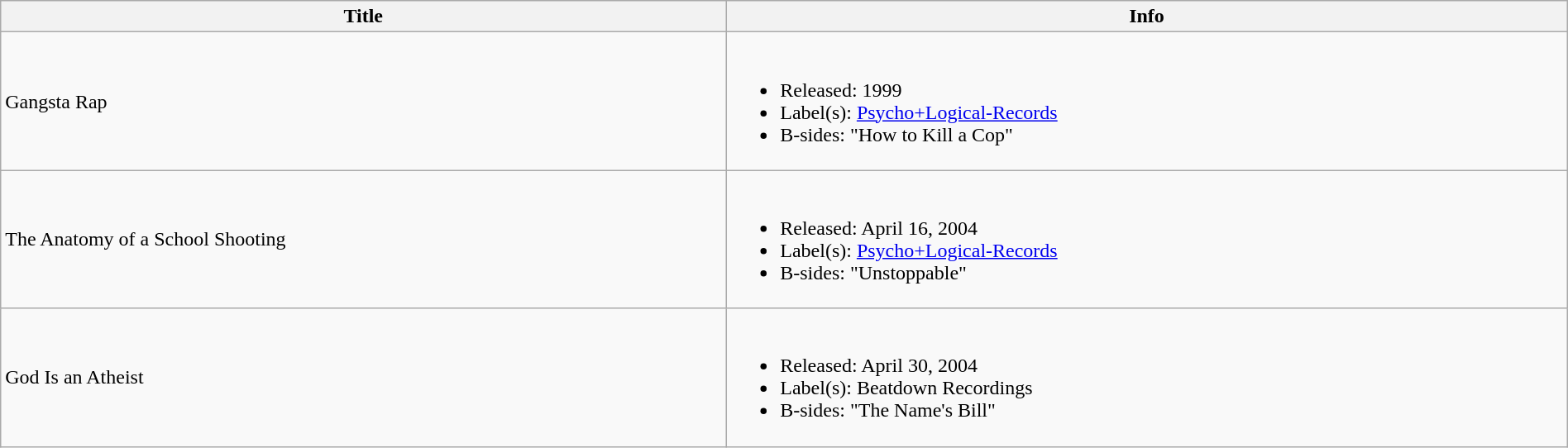<table class="wikitable" style="width:100%">
<tr>
<th>Title</th>
<th>Info</th>
</tr>
<tr>
<td>Gangsta Rap</td>
<td><br><ul><li>Released: 1999</li><li>Label(s): <a href='#'>Psycho+Logical-Records</a></li><li>B-sides: "How to Kill a Cop"</li></ul></td>
</tr>
<tr>
<td>The Anatomy of a School Shooting</td>
<td><br><ul><li>Released: April 16, 2004</li><li>Label(s): <a href='#'>Psycho+Logical-Records</a></li><li>B-sides: "Unstoppable"</li></ul></td>
</tr>
<tr>
<td>God Is an Atheist</td>
<td><br><ul><li>Released: April 30, 2004</li><li>Label(s): Beatdown Recordings</li><li>B-sides: "The Name's Bill"</li></ul></td>
</tr>
</table>
